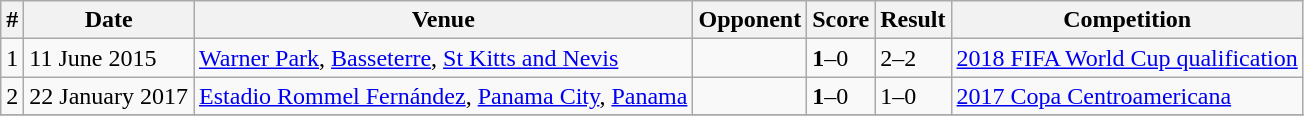<table class="wikitable">
<tr>
<th>#</th>
<th>Date</th>
<th>Venue</th>
<th>Opponent</th>
<th>Score</th>
<th>Result</th>
<th>Competition</th>
</tr>
<tr>
<td>1</td>
<td>11 June 2015</td>
<td><a href='#'>Warner Park</a>, <a href='#'>Basseterre</a>, <a href='#'>St Kitts and Nevis</a></td>
<td></td>
<td><strong>1</strong>–0</td>
<td>2–2</td>
<td><a href='#'>2018 FIFA World Cup qualification</a></td>
</tr>
<tr>
<td>2</td>
<td>22 January 2017</td>
<td><a href='#'>Estadio Rommel Fernández</a>, <a href='#'>Panama City</a>, <a href='#'>Panama</a></td>
<td></td>
<td><strong>1</strong>–0</td>
<td>1–0</td>
<td><a href='#'>2017 Copa Centroamericana</a></td>
</tr>
<tr>
</tr>
</table>
